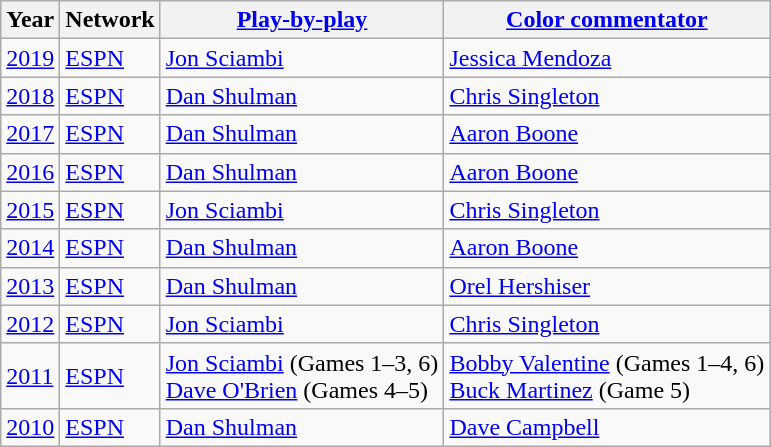<table class="wikitable">
<tr>
<th>Year</th>
<th>Network</th>
<th><a href='#'>Play-by-play</a></th>
<th><a href='#'>Color commentator</a></th>
</tr>
<tr>
<td><a href='#'>2019</a></td>
<td><a href='#'>ESPN</a></td>
<td><a href='#'>Jon Sciambi</a></td>
<td><a href='#'>Jessica Mendoza</a></td>
</tr>
<tr>
<td><a href='#'>2018</a></td>
<td><a href='#'>ESPN</a></td>
<td><a href='#'>Dan Shulman</a></td>
<td><a href='#'>Chris Singleton</a></td>
</tr>
<tr>
<td><a href='#'>2017</a></td>
<td><a href='#'>ESPN</a></td>
<td><a href='#'>Dan Shulman</a></td>
<td><a href='#'>Aaron Boone</a></td>
</tr>
<tr>
<td><a href='#'>2016</a></td>
<td><a href='#'>ESPN</a></td>
<td><a href='#'>Dan Shulman</a></td>
<td><a href='#'>Aaron Boone</a></td>
</tr>
<tr>
<td><a href='#'>2015</a></td>
<td><a href='#'>ESPN</a></td>
<td><a href='#'>Jon Sciambi</a></td>
<td><a href='#'>Chris Singleton</a></td>
</tr>
<tr>
<td><a href='#'>2014</a></td>
<td><a href='#'>ESPN</a></td>
<td><a href='#'>Dan Shulman</a></td>
<td><a href='#'>Aaron Boone</a></td>
</tr>
<tr>
<td><a href='#'>2013</a></td>
<td><a href='#'>ESPN</a></td>
<td><a href='#'>Dan Shulman</a></td>
<td><a href='#'>Orel Hershiser</a></td>
</tr>
<tr>
<td><a href='#'>2012</a></td>
<td><a href='#'>ESPN</a></td>
<td><a href='#'>Jon Sciambi</a></td>
<td><a href='#'>Chris Singleton</a></td>
</tr>
<tr>
<td><a href='#'>2011</a></td>
<td><a href='#'>ESPN</a></td>
<td><a href='#'>Jon Sciambi</a> (Games 1–3, 6)<br><a href='#'>Dave O'Brien</a> (Games 4–5)</td>
<td><a href='#'>Bobby Valentine</a> (Games 1–4, 6)<br><a href='#'>Buck Martinez</a> (Game 5)</td>
</tr>
<tr>
<td><a href='#'>2010</a></td>
<td><a href='#'>ESPN</a></td>
<td><a href='#'>Dan Shulman</a></td>
<td><a href='#'>Dave Campbell</a></td>
</tr>
</table>
